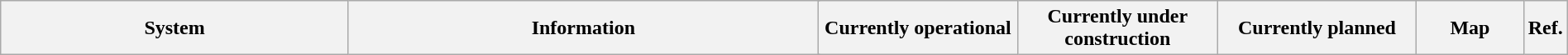<table class="wikitable" style="width:100%">
<tr>
<th style="width:23%">System</th>
<th style="width:31%" colspan=2>Information</th>
<th style="width:13%">Currently operational</th>
<th style="width:13%">Currently under construction</th>
<th style="width:13%">Currently planned</th>
<th style="width:18%">Map</th>
<th style="width:2%">Ref.<br></th>
</tr>
</table>
